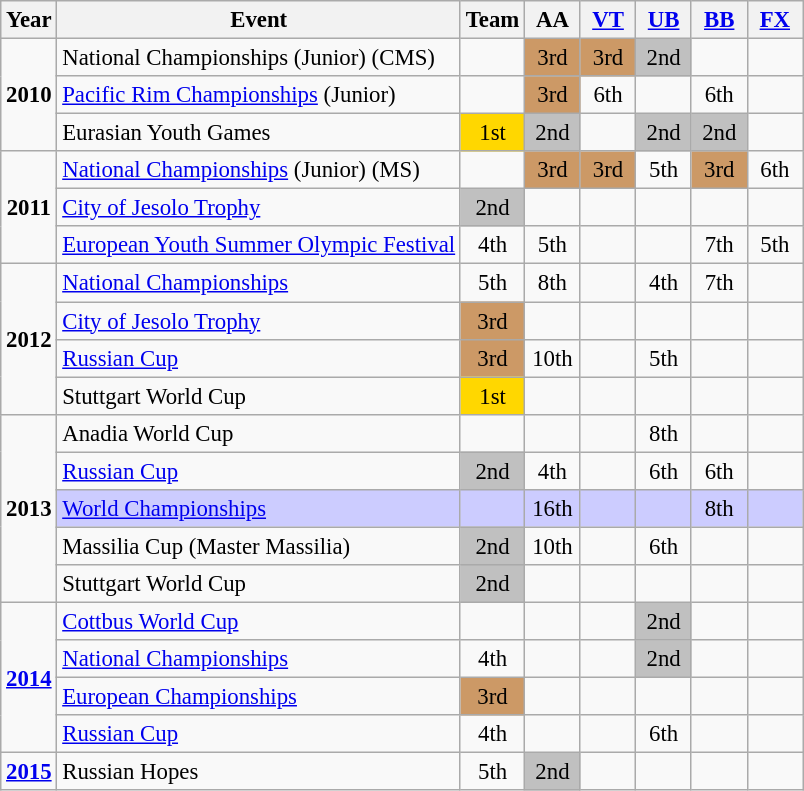<table class="wikitable" style="text-align:center; font-size: 95%;">
<tr>
<th>Year</th>
<th>Event</th>
<th style="width:30px;">Team</th>
<th style="width:30px;">AA</th>
<th style="width:30px;"><a href='#'>VT</a></th>
<th style="width:30px;"><a href='#'>UB</a></th>
<th style="width:30px;"><a href='#'>BB</a></th>
<th style="width:30px;"><a href='#'>FX</a></th>
</tr>
<tr>
<td rowspan="3"><strong>2010</strong></td>
<td align=left>National Championships (Junior) (CMS)</td>
<td></td>
<td style="background:#c96;">3rd</td>
<td style="background:#c96;">3rd</td>
<td style="background:silver;">2nd</td>
<td></td>
<td></td>
</tr>
<tr>
<td align=left><a href='#'>Pacific Rim Championships</a> (Junior)</td>
<td></td>
<td style="background:#c96;">3rd</td>
<td>6th</td>
<td></td>
<td>6th</td>
<td></td>
</tr>
<tr>
<td align=left>Eurasian Youth Games</td>
<td style="background: gold">1st</td>
<td style="background:silver;">2nd</td>
<td></td>
<td style="background:silver;">2nd</td>
<td style="background:silver;">2nd</td>
<td></td>
</tr>
<tr>
<td rowspan="3"><strong>2011</strong></td>
<td align=left><a href='#'>National Championships</a> (Junior) (MS)</td>
<td></td>
<td style="background:#c96;">3rd</td>
<td style="background:#c96;">3rd</td>
<td>5th</td>
<td style="background:#c96;">3rd</td>
<td>6th</td>
</tr>
<tr>
<td align=left><a href='#'>City of Jesolo Trophy</a></td>
<td style="background:silver;">2nd</td>
<td></td>
<td></td>
<td></td>
<td></td>
<td></td>
</tr>
<tr>
<td align=left><a href='#'>European Youth Summer Olympic Festival</a></td>
<td>4th</td>
<td>5th</td>
<td></td>
<td></td>
<td>7th</td>
<td>5th</td>
</tr>
<tr>
<td rowspan="4"><strong>2012</strong></td>
<td align=left><a href='#'>National Championships</a></td>
<td>5th</td>
<td>8th</td>
<td></td>
<td>4th</td>
<td>7th</td>
<td></td>
</tr>
<tr>
<td align=left><a href='#'>City of Jesolo Trophy</a></td>
<td style="background:#c96;">3rd</td>
<td></td>
<td></td>
<td></td>
<td></td>
<td></td>
</tr>
<tr>
<td align=left><a href='#'>Russian Cup</a></td>
<td style="background:#c96;">3rd</td>
<td>10th</td>
<td></td>
<td>5th</td>
<td></td>
<td></td>
</tr>
<tr>
<td align=left>Stuttgart World Cup</td>
<td style="background: gold">1st</td>
<td></td>
<td></td>
<td></td>
<td></td>
<td></td>
</tr>
<tr>
<td rowspan="5"><strong>2013</strong></td>
<td align=left>Anadia World Cup</td>
<td></td>
<td></td>
<td></td>
<td>8th</td>
<td></td>
<td></td>
</tr>
<tr>
<td align=left><a href='#'>Russian Cup</a></td>
<td style="background:silver;">2nd</td>
<td>4th</td>
<td></td>
<td>6th</td>
<td>6th</td>
<td></td>
</tr>
<tr bgcolor=#CCCCFF>
<td align=left><a href='#'>World Championships</a></td>
<td></td>
<td>16th</td>
<td></td>
<td></td>
<td>8th</td>
<td></td>
</tr>
<tr>
<td align=left>Massilia Cup (Master Massilia)</td>
<td style="background:silver;">2nd</td>
<td>10th</td>
<td></td>
<td>6th</td>
<td></td>
<td></td>
</tr>
<tr>
<td align=left>Stuttgart World Cup</td>
<td style="background:silver;">2nd</td>
<td></td>
<td></td>
<td></td>
<td></td>
<td></td>
</tr>
<tr>
<td rowspan="4"><strong><a href='#'>2014</a></strong></td>
<td align=left><a href='#'>Cottbus World Cup</a></td>
<td></td>
<td></td>
<td></td>
<td style="background:silver;">2nd</td>
<td></td>
<td></td>
</tr>
<tr>
<td align=left><a href='#'>National Championships</a></td>
<td>4th</td>
<td></td>
<td></td>
<td style="background:silver;">2nd</td>
<td></td>
<td></td>
</tr>
<tr>
<td align=left><a href='#'>European Championships</a></td>
<td style="background:#c96;">3rd</td>
<td></td>
<td></td>
<td></td>
<td></td>
<td></td>
</tr>
<tr>
<td align=left><a href='#'>Russian Cup</a></td>
<td>4th</td>
<td></td>
<td></td>
<td>6th</td>
<td></td>
<td></td>
</tr>
<tr>
<td rowspan="1"><strong><a href='#'>2015</a></strong></td>
<td align=left>Russian Hopes</td>
<td>5th</td>
<td style="background:silver;">2nd</td>
<td></td>
<td></td>
<td></td>
<td></td>
</tr>
</table>
